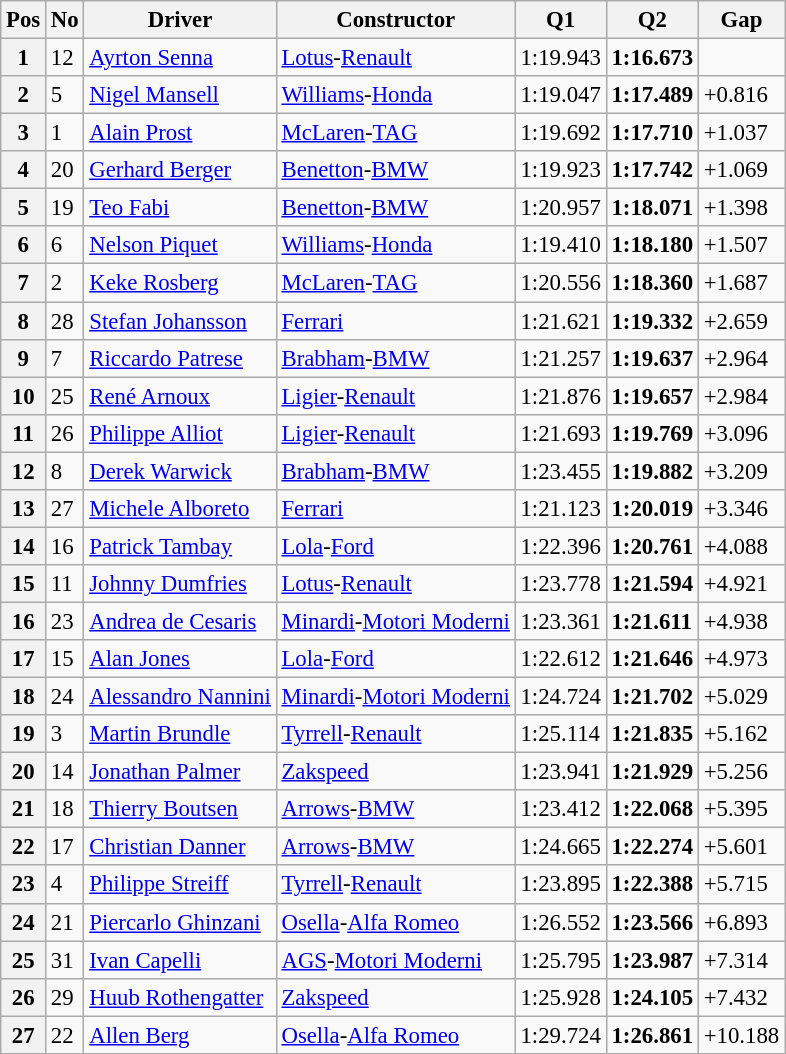<table class="wikitable sortable" style="font-size: 95%;">
<tr>
<th>Pos</th>
<th>No</th>
<th>Driver</th>
<th>Constructor</th>
<th>Q1</th>
<th>Q2</th>
<th>Gap</th>
</tr>
<tr>
<th>1</th>
<td>12</td>
<td> <a href='#'>Ayrton Senna</a></td>
<td><a href='#'>Lotus</a>-<a href='#'>Renault</a></td>
<td>1:19.943</td>
<td><strong>1:16.673</strong></td>
<td></td>
</tr>
<tr>
<th>2</th>
<td>5</td>
<td> <a href='#'>Nigel Mansell</a></td>
<td><a href='#'>Williams</a>-<a href='#'>Honda</a></td>
<td>1:19.047</td>
<td><strong>1:17.489</strong></td>
<td>+0.816</td>
</tr>
<tr>
<th>3</th>
<td>1</td>
<td> <a href='#'>Alain Prost</a></td>
<td><a href='#'>McLaren</a>-<a href='#'>TAG</a></td>
<td>1:19.692</td>
<td><strong>1:17.710</strong></td>
<td>+1.037</td>
</tr>
<tr>
<th>4</th>
<td>20</td>
<td> <a href='#'>Gerhard Berger</a></td>
<td><a href='#'>Benetton</a>-<a href='#'>BMW</a></td>
<td>1:19.923</td>
<td><strong>1:17.742</strong></td>
<td>+1.069</td>
</tr>
<tr>
<th>5</th>
<td>19</td>
<td> <a href='#'>Teo Fabi</a></td>
<td><a href='#'>Benetton</a>-<a href='#'>BMW</a></td>
<td>1:20.957</td>
<td><strong>1:18.071</strong></td>
<td>+1.398</td>
</tr>
<tr>
<th>6</th>
<td>6</td>
<td> <a href='#'>Nelson Piquet</a></td>
<td><a href='#'>Williams</a>-<a href='#'>Honda</a></td>
<td>1:19.410</td>
<td><strong>1:18.180</strong></td>
<td>+1.507</td>
</tr>
<tr>
<th>7</th>
<td>2</td>
<td> <a href='#'>Keke Rosberg</a></td>
<td><a href='#'>McLaren</a>-<a href='#'>TAG</a></td>
<td>1:20.556</td>
<td><strong>1:18.360</strong></td>
<td>+1.687</td>
</tr>
<tr>
<th>8</th>
<td>28</td>
<td> <a href='#'>Stefan Johansson</a></td>
<td><a href='#'>Ferrari</a></td>
<td>1:21.621</td>
<td><strong>1:19.332</strong></td>
<td>+2.659</td>
</tr>
<tr>
<th>9</th>
<td>7</td>
<td> <a href='#'>Riccardo Patrese</a></td>
<td><a href='#'>Brabham</a>-<a href='#'>BMW</a></td>
<td>1:21.257</td>
<td><strong>1:19.637</strong></td>
<td>+2.964</td>
</tr>
<tr>
<th>10</th>
<td>25</td>
<td> <a href='#'>René Arnoux</a></td>
<td><a href='#'>Ligier</a>-<a href='#'>Renault</a></td>
<td>1:21.876</td>
<td><strong>1:19.657</strong></td>
<td>+2.984</td>
</tr>
<tr>
<th>11</th>
<td>26</td>
<td> <a href='#'>Philippe Alliot</a></td>
<td><a href='#'>Ligier</a>-<a href='#'>Renault</a></td>
<td>1:21.693</td>
<td><strong>1:19.769</strong></td>
<td>+3.096</td>
</tr>
<tr>
<th>12</th>
<td>8</td>
<td> <a href='#'>Derek Warwick</a></td>
<td><a href='#'>Brabham</a>-<a href='#'>BMW</a></td>
<td>1:23.455</td>
<td><strong>1:19.882</strong></td>
<td>+3.209</td>
</tr>
<tr>
<th>13</th>
<td>27</td>
<td> <a href='#'>Michele Alboreto</a></td>
<td><a href='#'>Ferrari</a></td>
<td>1:21.123</td>
<td><strong>1:20.019</strong></td>
<td>+3.346</td>
</tr>
<tr>
<th>14</th>
<td>16</td>
<td> <a href='#'>Patrick Tambay</a></td>
<td><a href='#'>Lola</a>-<a href='#'>Ford</a></td>
<td>1:22.396</td>
<td><strong>1:20.761</strong></td>
<td>+4.088</td>
</tr>
<tr>
<th>15</th>
<td>11</td>
<td> <a href='#'>Johnny Dumfries</a></td>
<td><a href='#'>Lotus</a>-<a href='#'>Renault</a></td>
<td>1:23.778</td>
<td><strong>1:21.594</strong></td>
<td>+4.921</td>
</tr>
<tr>
<th>16</th>
<td>23</td>
<td> <a href='#'>Andrea de Cesaris</a></td>
<td><a href='#'>Minardi</a>-<a href='#'>Motori Moderni</a></td>
<td>1:23.361</td>
<td><strong>1:21.611</strong></td>
<td>+4.938</td>
</tr>
<tr>
<th>17</th>
<td>15</td>
<td> <a href='#'>Alan Jones</a></td>
<td><a href='#'>Lola</a>-<a href='#'>Ford</a></td>
<td>1:22.612</td>
<td><strong>1:21.646</strong></td>
<td>+4.973</td>
</tr>
<tr>
<th>18</th>
<td>24</td>
<td> <a href='#'>Alessandro Nannini</a></td>
<td><a href='#'>Minardi</a>-<a href='#'>Motori Moderni</a></td>
<td>1:24.724</td>
<td><strong>1:21.702</strong></td>
<td>+5.029</td>
</tr>
<tr>
<th>19</th>
<td>3</td>
<td> <a href='#'>Martin Brundle</a></td>
<td><a href='#'>Tyrrell</a>-<a href='#'>Renault</a></td>
<td>1:25.114</td>
<td><strong>1:21.835</strong></td>
<td>+5.162</td>
</tr>
<tr>
<th>20</th>
<td>14</td>
<td> <a href='#'>Jonathan Palmer</a></td>
<td><a href='#'>Zakspeed</a></td>
<td>1:23.941</td>
<td><strong>1:21.929</strong></td>
<td>+5.256</td>
</tr>
<tr>
<th>21</th>
<td>18</td>
<td> <a href='#'>Thierry Boutsen</a></td>
<td><a href='#'>Arrows</a>-<a href='#'>BMW</a></td>
<td>1:23.412</td>
<td><strong>1:22.068</strong></td>
<td>+5.395</td>
</tr>
<tr>
<th>22</th>
<td>17</td>
<td> <a href='#'>Christian Danner</a></td>
<td><a href='#'>Arrows</a>-<a href='#'>BMW</a></td>
<td>1:24.665</td>
<td><strong>1:22.274</strong></td>
<td>+5.601</td>
</tr>
<tr>
<th>23</th>
<td>4</td>
<td> <a href='#'>Philippe Streiff</a></td>
<td><a href='#'>Tyrrell</a>-<a href='#'>Renault</a></td>
<td>1:23.895</td>
<td><strong>1:22.388</strong></td>
<td>+5.715</td>
</tr>
<tr>
<th>24</th>
<td>21</td>
<td> <a href='#'>Piercarlo Ghinzani</a></td>
<td><a href='#'>Osella</a>-<a href='#'>Alfa Romeo</a></td>
<td>1:26.552</td>
<td><strong>1:23.566</strong></td>
<td>+6.893</td>
</tr>
<tr>
<th>25</th>
<td>31</td>
<td> <a href='#'>Ivan Capelli</a></td>
<td><a href='#'>AGS</a>-<a href='#'>Motori Moderni</a></td>
<td>1:25.795</td>
<td><strong>1:23.987</strong></td>
<td>+7.314</td>
</tr>
<tr>
<th>26</th>
<td>29</td>
<td> <a href='#'>Huub Rothengatter</a></td>
<td><a href='#'>Zakspeed</a></td>
<td>1:25.928</td>
<td><strong>1:24.105</strong></td>
<td>+7.432</td>
</tr>
<tr>
<th>27</th>
<td>22</td>
<td> <a href='#'>Allen Berg</a></td>
<td><a href='#'>Osella</a>-<a href='#'>Alfa Romeo</a></td>
<td>1:29.724</td>
<td><strong>1:26.861</strong></td>
<td>+10.188</td>
</tr>
</table>
